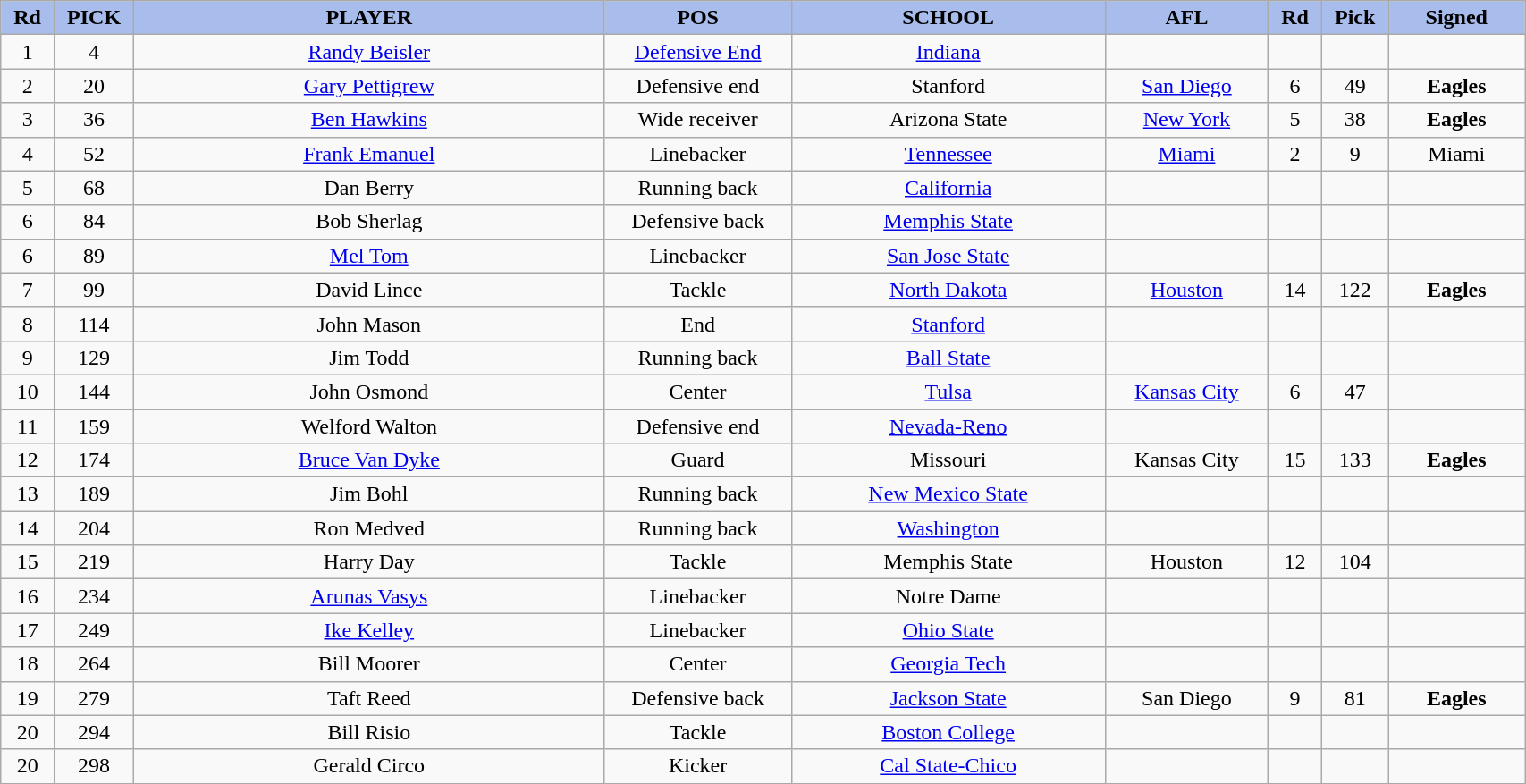<table class="wikitable sortable sortable" style="width:90%">
<tr>
<th style="background:#a8bdec; width:1%;">Rd</th>
<th !  style="width:1%; background:#a8bdec;">PICK</th>
<th !  style="width:15%; background:#a8bdec;">PLAYER</th>
<th !  style="width:5%; background:#a8bdec;">POS</th>
<th !  style="width:10%; background:#a8bdec;">SCHOOL</th>
<th !  style="width:5%; background:#a8bdec;">AFL</th>
<th !  style="width:1%; background:#a8bdec;">Rd</th>
<th !  style="width:1%; background:#a8bdec;">Pick</th>
<th !  style="width:4%; background:#a8bdec;">Signed</th>
</tr>
<tr style="text-align:center;">
<td>1</td>
<td>4</td>
<td><a href='#'>Randy Beisler</a></td>
<td><a href='#'>Defensive End</a></td>
<td><a href='#'>Indiana</a></td>
<td></td>
<td></td>
<td></td>
<td></td>
</tr>
<tr style="text-align:center;" bgcolor="">
<td>2</td>
<td>20</td>
<td><a href='#'>Gary Pettigrew</a></td>
<td>Defensive end</td>
<td>Stanford</td>
<td><a href='#'>San Diego</a></td>
<td>6</td>
<td>49</td>
<td><strong>Eagles</strong></td>
</tr>
<tr style="text-align:center;" bgcolor="">
<td>3</td>
<td>36</td>
<td><a href='#'>Ben Hawkins</a></td>
<td>Wide receiver</td>
<td>Arizona State</td>
<td><a href='#'>New York</a></td>
<td>5</td>
<td>38</td>
<td><strong>Eagles</strong></td>
</tr>
<tr style="text-align:center;" bgcolor="">
<td>4</td>
<td>52</td>
<td><a href='#'>Frank Emanuel</a></td>
<td>Linebacker</td>
<td><a href='#'>Tennessee</a></td>
<td><a href='#'>Miami</a></td>
<td>2</td>
<td>9</td>
<td>Miami</td>
</tr>
<tr style="text-align:center;" bgcolor="">
<td>5</td>
<td>68</td>
<td>Dan Berry</td>
<td>Running back</td>
<td><a href='#'>California</a></td>
<td></td>
<td></td>
<td></td>
<td></td>
</tr>
<tr style="text-align:center;" bgcolor="">
<td>6</td>
<td>84</td>
<td>Bob Sherlag</td>
<td>Defensive back</td>
<td><a href='#'>Memphis State</a></td>
<td></td>
<td></td>
<td></td>
<td></td>
</tr>
<tr style="text-align:center;" bgcolor="">
<td>6</td>
<td>89</td>
<td><a href='#'>Mel Tom</a></td>
<td>Linebacker</td>
<td><a href='#'>San Jose State</a></td>
<td></td>
<td></td>
<td></td>
<td></td>
</tr>
<tr style="text-align:center;" bgcolor="">
<td>7</td>
<td>99</td>
<td>David Lince</td>
<td>Tackle</td>
<td><a href='#'>North Dakota</a></td>
<td><a href='#'>Houston</a></td>
<td>14</td>
<td>122</td>
<td><strong>Eagles</strong></td>
</tr>
<tr style="text-align:center;">
<td>8</td>
<td>114</td>
<td>John Mason</td>
<td>End</td>
<td><a href='#'>Stanford</a></td>
<td></td>
<td></td>
<td></td>
<td></td>
</tr>
<tr style="text-align:center;" bgcolor="">
<td>9</td>
<td>129</td>
<td>Jim Todd</td>
<td>Running back</td>
<td><a href='#'>Ball State</a></td>
<td></td>
<td></td>
<td></td>
<td></td>
</tr>
<tr style="text-align:center;" bgcolor="">
<td>10</td>
<td>144</td>
<td>John Osmond</td>
<td>Center</td>
<td><a href='#'>Tulsa</a></td>
<td><a href='#'>Kansas City</a></td>
<td>6</td>
<td>47</td>
<td></td>
</tr>
<tr style="text-align:center;" bgcolor="">
<td>11</td>
<td>159</td>
<td>Welford Walton</td>
<td>Defensive end</td>
<td><a href='#'>Nevada-Reno</a></td>
<td></td>
<td></td>
<td></td>
<td></td>
</tr>
<tr style="text-align:center;">
<td>12</td>
<td>174</td>
<td><a href='#'>Bruce Van Dyke</a></td>
<td>Guard</td>
<td>Missouri</td>
<td>Kansas City</td>
<td>15</td>
<td>133</td>
<td><strong>Eagles</strong></td>
</tr>
<tr style="text-align:center;">
<td>13</td>
<td>189</td>
<td>Jim Bohl</td>
<td>Running back</td>
<td><a href='#'>New Mexico State</a></td>
<td></td>
<td></td>
<td></td>
<td></td>
</tr>
<tr style="text-align:center;">
<td>14</td>
<td>204</td>
<td>Ron Medved</td>
<td>Running back</td>
<td><a href='#'>Washington</a></td>
<td></td>
<td></td>
<td></td>
<td></td>
</tr>
<tr style="text-align:center;">
<td>15</td>
<td>219</td>
<td>Harry Day</td>
<td>Tackle</td>
<td>Memphis State</td>
<td>Houston</td>
<td>12</td>
<td>104</td>
<td></td>
</tr>
<tr style="text-align:center;">
<td>16</td>
<td>234</td>
<td><a href='#'>Arunas Vasys</a></td>
<td>Linebacker</td>
<td>Notre Dame</td>
<td></td>
<td></td>
<td></td>
<td></td>
</tr>
<tr style="text-align:center;">
<td>17</td>
<td>249</td>
<td><a href='#'>Ike Kelley</a></td>
<td>Linebacker</td>
<td><a href='#'>Ohio State</a></td>
<td></td>
<td></td>
<td></td>
<td></td>
</tr>
<tr style="text-align:center;">
<td>18</td>
<td>264</td>
<td>Bill Moorer</td>
<td>Center</td>
<td><a href='#'>Georgia Tech</a></td>
<td></td>
<td></td>
<td></td>
<td></td>
</tr>
<tr style="text-align:center;">
<td>19</td>
<td>279</td>
<td>Taft Reed</td>
<td>Defensive back</td>
<td><a href='#'>Jackson State</a></td>
<td>San Diego</td>
<td>9</td>
<td>81</td>
<td><strong>Eagles</strong></td>
</tr>
<tr style="text-align:center;" bgcolor="">
<td>20</td>
<td>294</td>
<td>Bill Risio</td>
<td>Tackle</td>
<td><a href='#'>Boston College</a></td>
<td></td>
<td></td>
<td></td>
<td></td>
</tr>
<tr style="text-align:center;" bgcolor="">
<td>20</td>
<td>298</td>
<td>Gerald Circo</td>
<td>Kicker</td>
<td><a href='#'>Cal State-Chico</a></td>
<td></td>
<td></td>
<td></td>
<td></td>
</tr>
</table>
